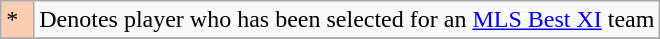<table class="wikitable">
<tr>
<td bgcolor="#FBCEB1" width="5%">*</td>
<td>Denotes player who has been selected for an <a href='#'>MLS Best XI</a> team</td>
</tr>
<tr>
</tr>
</table>
